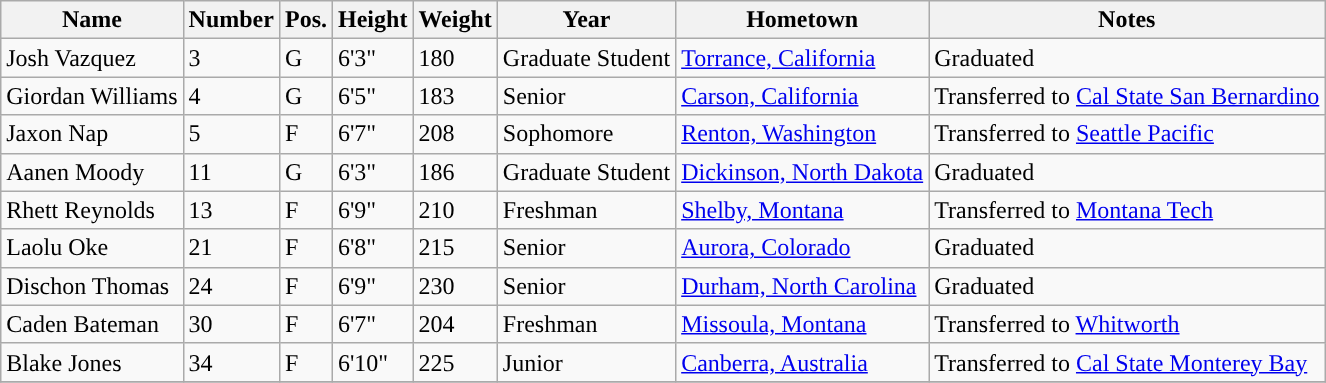<table class="wikitable sortable" border="1">
<tr align=center>
<th style="background:#">Name</th>
<th style="background:#">Number</th>
<th style="background:#">Pos.</th>
<th style="background:#">Height</th>
<th style="background:#">Weight</th>
<th style="background:#">Year</th>
<th style="background:#">Hometown</th>
<th style="background:#">Notes</th>
</tr>
<tr>
<td>Josh Vazquez</td>
<td>3</td>
<td>G</td>
<td>6'3"</td>
<td>180</td>
<td>Graduate Student</td>
<td><a href='#'>Torrance, California</a></td>
<td>Graduated</td>
</tr>
<tr>
<td>Giordan Williams</td>
<td>4</td>
<td>G</td>
<td>6'5"</td>
<td>183</td>
<td> Senior</td>
<td><a href='#'>Carson, California</a></td>
<td>Transferred to <a href='#'>Cal State San Bernardino</a></td>
</tr>
<tr>
<td>Jaxon Nap</td>
<td>5</td>
<td>F</td>
<td>6'7"</td>
<td>208</td>
<td>Sophomore</td>
<td><a href='#'>Renton, Washington</a></td>
<td>Transferred to <a href='#'>Seattle Pacific</a></td>
</tr>
<tr>
<td>Aanen Moody</td>
<td>11</td>
<td>G</td>
<td>6'3"</td>
<td>186</td>
<td>Graduate Student</td>
<td><a href='#'>Dickinson, North Dakota</a></td>
<td>Graduated</td>
</tr>
<tr>
<td>Rhett Reynolds</td>
<td>13</td>
<td>F</td>
<td>6'9"</td>
<td>210</td>
<td> Freshman</td>
<td><a href='#'>Shelby, Montana</a></td>
<td>Transferred to <a href='#'>Montana Tech</a></td>
</tr>
<tr>
<td>Laolu Oke</td>
<td>21</td>
<td>F</td>
<td>6'8"</td>
<td>215</td>
<td> Senior</td>
<td><a href='#'>Aurora, Colorado</a></td>
<td>Graduated</td>
</tr>
<tr>
<td>Dischon Thomas</td>
<td>24</td>
<td>F</td>
<td>6'9"</td>
<td>230</td>
<td> Senior</td>
<td><a href='#'>Durham, North Carolina</a></td>
<td>Graduated</td>
</tr>
<tr>
<td>Caden Bateman</td>
<td>30</td>
<td>F</td>
<td>6'7"</td>
<td>204</td>
<td> Freshman</td>
<td><a href='#'>Missoula, Montana</a></td>
<td>Transferred to <a href='#'> Whitworth</a></td>
</tr>
<tr>
<td>Blake Jones</td>
<td>34</td>
<td>F</td>
<td>6'10"</td>
<td>225</td>
<td>Junior</td>
<td><a href='#'>Canberra, Australia</a></td>
<td>Transferred to <a href='#'>Cal State Monterey Bay</a></td>
</tr>
<tr>
</tr>
</table>
